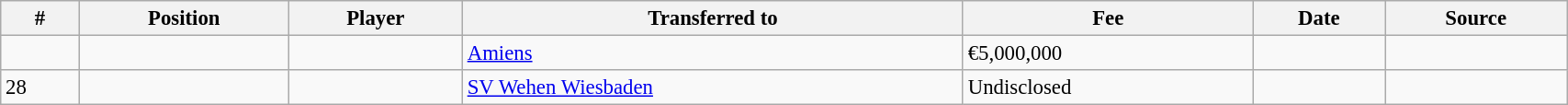<table class="wikitable sortable" style="width:90%; text-align:center; font-size:95%; text-align:left;">
<tr>
<th>#</th>
<th>Position</th>
<th>Player</th>
<th>Transferred to</th>
<th>Fee</th>
<th>Date</th>
<th>Source</th>
</tr>
<tr>
<td></td>
<td></td>
<td></td>
<td> <a href='#'>Amiens</a></td>
<td>€5,000,000</td>
<td></td>
<td></td>
</tr>
<tr>
<td>28</td>
<td></td>
<td></td>
<td> <a href='#'>SV Wehen Wiesbaden</a></td>
<td>Undisclosed</td>
<td></td>
<td></td>
</tr>
</table>
